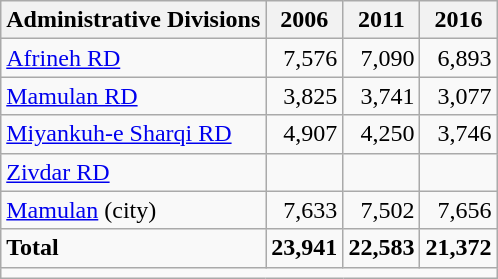<table class="wikitable">
<tr>
<th>Administrative Divisions</th>
<th>2006</th>
<th>2011</th>
<th>2016</th>
</tr>
<tr>
<td><a href='#'>Afrineh RD</a></td>
<td style="text-align: right;">7,576</td>
<td style="text-align: right;">7,090</td>
<td style="text-align: right;">6,893</td>
</tr>
<tr>
<td><a href='#'>Mamulan RD</a></td>
<td style="text-align: right;">3,825</td>
<td style="text-align: right;">3,741</td>
<td style="text-align: right;">3,077</td>
</tr>
<tr>
<td><a href='#'>Miyankuh-e Sharqi RD</a></td>
<td style="text-align: right;">4,907</td>
<td style="text-align: right;">4,250</td>
<td style="text-align: right;">3,746</td>
</tr>
<tr>
<td><a href='#'>Zivdar RD</a></td>
<td style="text-align: right;"></td>
<td style="text-align: right;"></td>
<td style="text-align: right;"></td>
</tr>
<tr>
<td><a href='#'>Mamulan</a> (city)</td>
<td style="text-align: right;">7,633</td>
<td style="text-align: right;">7,502</td>
<td style="text-align: right;">7,656</td>
</tr>
<tr>
<td><strong>Total</strong></td>
<td style="text-align: right;"><strong>23,941</strong></td>
<td style="text-align: right;"><strong>22,583</strong></td>
<td style="text-align: right;"><strong>21,372</strong></td>
</tr>
<tr>
<td colspan=4></td>
</tr>
</table>
